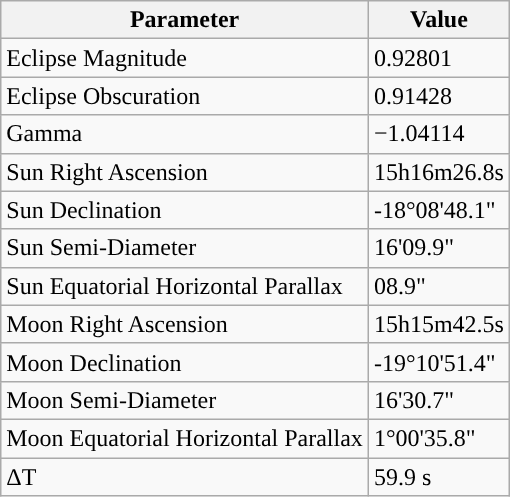<table class="wikitable">
<tr>
<th>Parameter</th>
<th>Value</th>
</tr>
<tr>
<td>Eclipse Magnitude</td>
<td>0.92801</td>
</tr>
<tr>
<td>Eclipse Obscuration</td>
<td>0.91428</td>
</tr>
<tr>
<td>Gamma</td>
<td>−1.04114</td>
</tr>
<tr>
<td>Sun Right Ascension</td>
<td>15h16m26.8s</td>
</tr>
<tr>
<td>Sun Declination</td>
<td>-18°08'48.1"</td>
</tr>
<tr>
<td>Sun Semi-Diameter</td>
<td>16'09.9"</td>
</tr>
<tr>
<td>Sun Equatorial Horizontal Parallax</td>
<td>08.9"</td>
</tr>
<tr>
<td>Moon Right Ascension</td>
<td>15h15m42.5s</td>
</tr>
<tr>
<td>Moon Declination</td>
<td>-19°10'51.4"</td>
</tr>
<tr>
<td>Moon Semi-Diameter</td>
<td>16'30.7"</td>
</tr>
<tr>
<td>Moon Equatorial Horizontal Parallax</td>
<td>1°00'35.8"</td>
</tr>
<tr>
<td>ΔT</td>
<td>59.9 s</td>
</tr>
</table>
